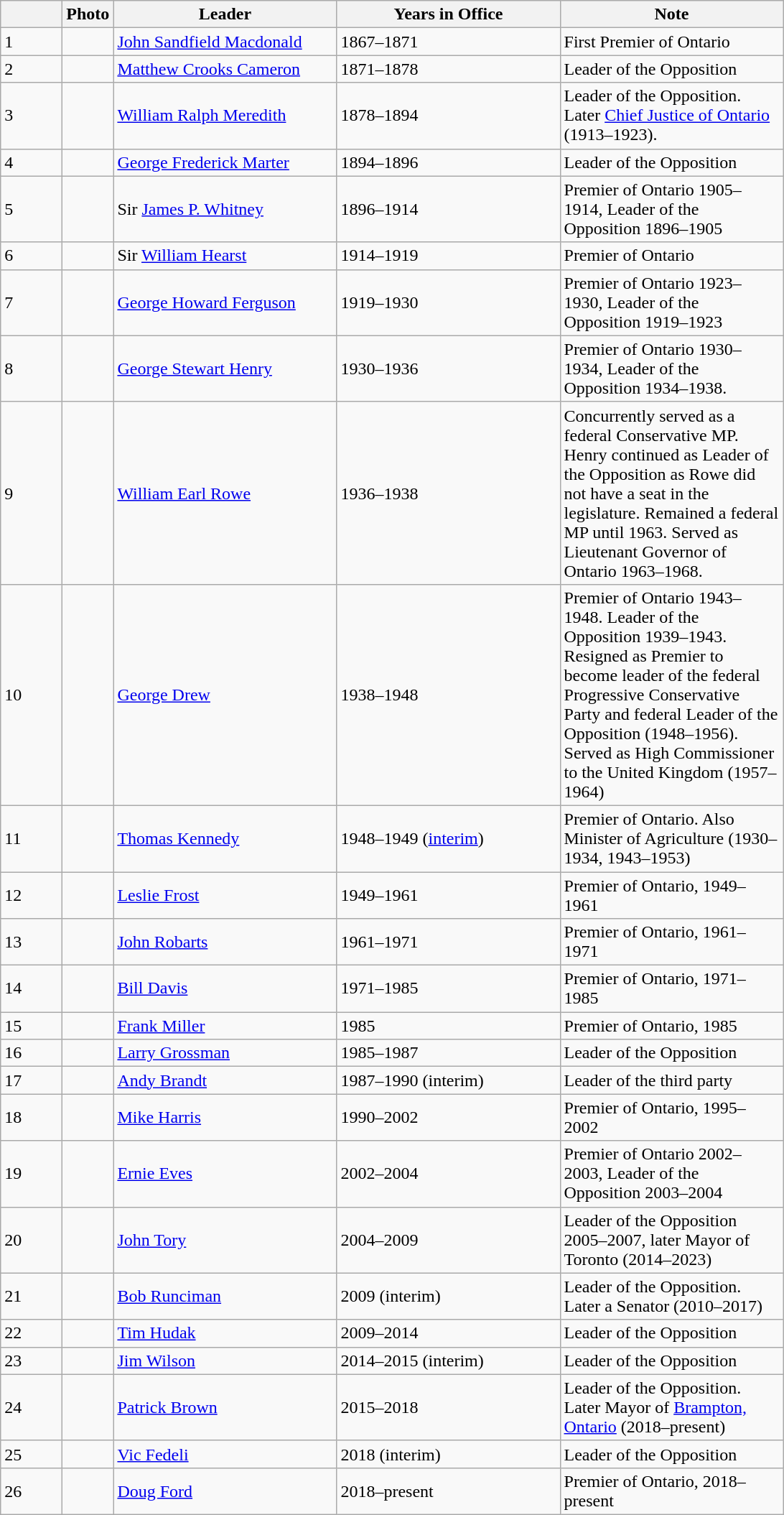<table class="wikitable">
<tr>
<th scope="col" style="width: 50px;"></th>
<th scope="col" style="width: 30px;">Photo</th>
<th scope="col" style="width: 200px;">Leader</th>
<th scope="col" style="width: 200px;">Years in Office</th>
<th scope="col" style="width: 200px;">Note</th>
</tr>
<tr>
<td>1</td>
<td></td>
<td><a href='#'>John Sandfield Macdonald</a></td>
<td>1867–1871</td>
<td>First Premier of Ontario</td>
</tr>
<tr>
<td>2</td>
<td></td>
<td><a href='#'>Matthew Crooks Cameron</a></td>
<td>1871–1878</td>
<td>Leader of the Opposition</td>
</tr>
<tr>
<td>3</td>
<td></td>
<td><a href='#'>William Ralph Meredith</a></td>
<td>1878–1894</td>
<td>Leader of the Opposition. Later <a href='#'>Chief Justice of Ontario</a> (1913–1923).</td>
</tr>
<tr>
<td>4</td>
<td></td>
<td><a href='#'>George Frederick Marter</a></td>
<td>1894–1896</td>
<td>Leader of the Opposition</td>
</tr>
<tr>
<td>5</td>
<td></td>
<td>Sir <a href='#'>James P. Whitney</a></td>
<td>1896–1914</td>
<td>Premier of Ontario 1905–1914, Leader of the Opposition 1896–1905</td>
</tr>
<tr>
<td>6</td>
<td></td>
<td>Sir <a href='#'>William Hearst</a></td>
<td>1914–1919</td>
<td>Premier of Ontario</td>
</tr>
<tr>
<td>7</td>
<td></td>
<td><a href='#'>George Howard Ferguson</a></td>
<td>1919–1930</td>
<td>Premier of Ontario 1923–1930, Leader of the Opposition 1919–1923</td>
</tr>
<tr>
<td>8</td>
<td></td>
<td><a href='#'>George Stewart Henry</a></td>
<td>1930–1936</td>
<td>Premier of Ontario 1930–1934, Leader of the Opposition 1934–1938.</td>
</tr>
<tr>
<td>9</td>
<td></td>
<td><a href='#'>William Earl Rowe</a></td>
<td>1936–1938</td>
<td>Concurrently served as a federal Conservative MP. Henry continued as Leader of the Opposition as Rowe did not have a seat in the legislature. Remained a federal MP until 1963. Served as Lieutenant Governor of Ontario 1963–1968.</td>
</tr>
<tr>
<td>10</td>
<td></td>
<td><a href='#'>George Drew</a></td>
<td>1938–1948</td>
<td>Premier of Ontario 1943–1948. Leader of the Opposition 1939–1943. Resigned as Premier to become leader of the federal Progressive Conservative Party and federal Leader of the Opposition (1948–1956). Served as High Commissioner to the United Kingdom (1957–1964)</td>
</tr>
<tr>
<td>11</td>
<td></td>
<td><a href='#'>Thomas Kennedy</a></td>
<td>1948–1949 (<a href='#'>interim</a>)</td>
<td>Premier of Ontario. Also Minister of Agriculture (1930–1934, 1943–1953)</td>
</tr>
<tr>
<td>12</td>
<td></td>
<td><a href='#'>Leslie Frost</a></td>
<td>1949–1961</td>
<td>Premier of Ontario, 1949–1961</td>
</tr>
<tr>
<td>13</td>
<td></td>
<td><a href='#'>John Robarts</a></td>
<td>1961–1971</td>
<td>Premier of Ontario, 1961–1971</td>
</tr>
<tr>
<td>14</td>
<td></td>
<td><a href='#'>Bill Davis</a></td>
<td>1971–1985</td>
<td>Premier of Ontario, 1971–1985</td>
</tr>
<tr>
<td>15</td>
<td></td>
<td><a href='#'>Frank Miller</a></td>
<td>1985</td>
<td>Premier of Ontario, 1985</td>
</tr>
<tr>
<td>16</td>
<td></td>
<td><a href='#'>Larry Grossman</a></td>
<td>1985–1987</td>
<td>Leader of the Opposition</td>
</tr>
<tr>
<td>17</td>
<td></td>
<td><a href='#'>Andy Brandt</a></td>
<td>1987–1990 (interim)</td>
<td>Leader of the third party</td>
</tr>
<tr>
<td>18</td>
<td></td>
<td><a href='#'>Mike Harris</a></td>
<td>1990–2002</td>
<td>Premier of Ontario, 1995–2002</td>
</tr>
<tr>
<td>19</td>
<td></td>
<td><a href='#'>Ernie Eves</a></td>
<td>2002–2004</td>
<td>Premier of Ontario 2002–2003, Leader of the Opposition 2003–2004</td>
</tr>
<tr>
<td>20</td>
<td></td>
<td><a href='#'>John Tory</a></td>
<td>2004–2009</td>
<td>Leader of the Opposition 2005–2007, later Mayor of Toronto (2014–2023)</td>
</tr>
<tr>
<td>21</td>
<td></td>
<td><a href='#'>Bob Runciman</a></td>
<td>2009 (interim)</td>
<td>Leader of the Opposition. Later a Senator (2010–2017)</td>
</tr>
<tr>
<td>22</td>
<td></td>
<td><a href='#'>Tim Hudak</a></td>
<td>2009–2014</td>
<td>Leader of the Opposition</td>
</tr>
<tr>
<td>23</td>
<td></td>
<td><a href='#'>Jim Wilson</a></td>
<td>2014–2015 (interim)</td>
<td>Leader of the Opposition</td>
</tr>
<tr>
<td>24</td>
<td></td>
<td><a href='#'>Patrick Brown</a></td>
<td>2015–2018</td>
<td>Leader of the Opposition. Later Mayor of <a href='#'>Brampton, Ontario</a> (2018–present)</td>
</tr>
<tr>
<td>25</td>
<td></td>
<td><a href='#'>Vic Fedeli</a></td>
<td>2018 (interim)</td>
<td>Leader of the Opposition</td>
</tr>
<tr>
<td>26</td>
<td></td>
<td><a href='#'>Doug Ford</a></td>
<td>2018–present</td>
<td>Premier of Ontario, 2018–present</td>
</tr>
</table>
